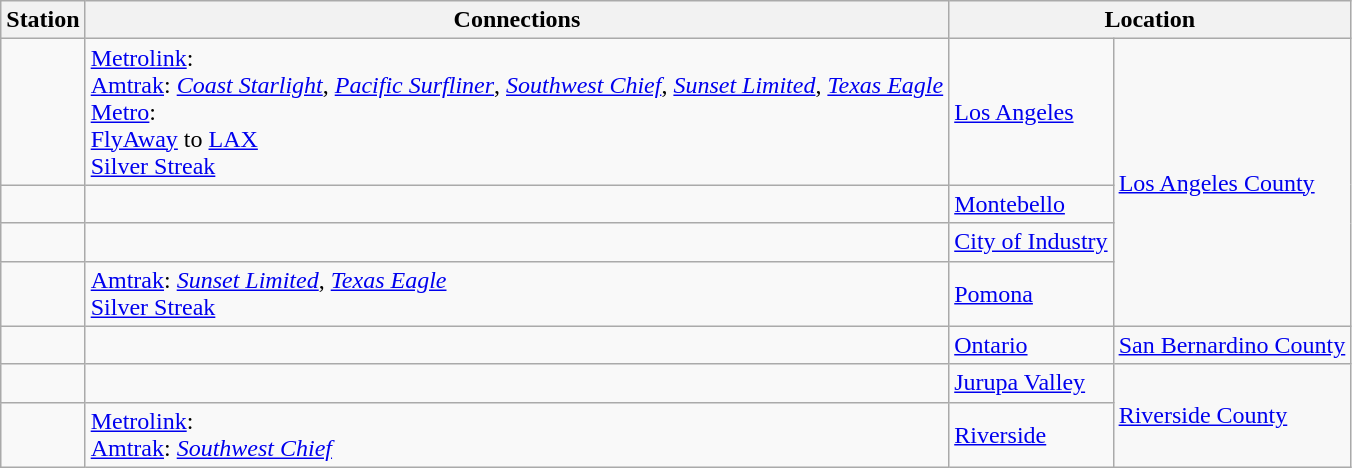<table class="wikitable plainrowheaders">
<tr>
<th>Station</th>
<th>Connections</th>
<th colspan="2">Location<br></th>
</tr>
<tr>
<td></td>
<td> <a href='#'>Metrolink</a>:     <br> <a href='#'>Amtrak</a>: <em><a href='#'>Coast Starlight</a></em>, <em><a href='#'>Pacific Surfliner</a></em>, <em><a href='#'>Southwest Chief</a></em>, <em><a href='#'>Sunset Limited</a></em>, <em><a href='#'>Texas Eagle</a></em><br> <a href='#'>Metro</a>:    <br> <a href='#'>FlyAway</a> to <a href='#'>LAX</a><br><a href='#'>Silver Streak</a></td>
<td><a href='#'>Los Angeles</a></td>
<td rowspan="4" bgcolor = #f8f8f8><a href='#'>Los Angeles County</a></td>
</tr>
<tr>
<td></td>
<td></td>
<td><a href='#'>Montebello</a></td>
</tr>
<tr>
<td></td>
<td></td>
<td><a href='#'>City of Industry</a></td>
</tr>
<tr>
<td></td>
<td> <a href='#'>Amtrak</a>: <em><a href='#'>Sunset Limited</a></em>, <em><a href='#'>Texas Eagle</a></em><br><a href='#'>Silver Streak</a></td>
<td><a href='#'>Pomona</a></td>
</tr>
<tr>
<td></td>
<td></td>
<td><a href='#'>Ontario</a></td>
<td bgcolor = #f8f8f8><a href='#'>San Bernardino County</a></td>
</tr>
<tr>
<td></td>
<td></td>
<td><a href='#'>Jurupa Valley</a></td>
<td rowspan="2" = bgcolor = #f8f8f8><a href='#'>Riverside County</a></td>
</tr>
<tr>
<td></td>
<td> <a href='#'>Metrolink</a>:  <br> <a href='#'>Amtrak</a>: <em><a href='#'>Southwest Chief</a></em></td>
<td><a href='#'>Riverside</a></td>
</tr>
</table>
